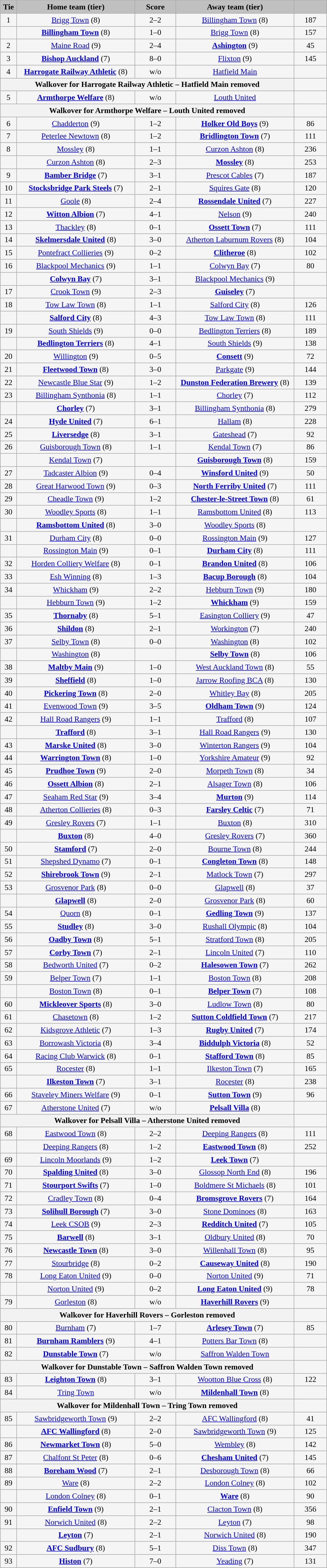<table class="wikitable" style="width: 600px; background:WhiteSmoke; text-align:center; font-size:90%">
<tr>
<td scope="col" style="width:  5.00%; background:silver;"><strong>Tie</strong></td>
<td scope="col" style="width: 36.25%; background:silver;"><strong>Home team (tier)</strong></td>
<td scope="col" style="width: 12.50%; background:silver;"><strong>Score</strong></td>
<td scope="col" style="width: 36.25%; background:silver;"><strong>Away team (tier)</strong></td>
<td scope="col" style="width: 10.00%; background:silver;"><strong></strong></td>
</tr>
<tr>
<td>1</td>
<td><a href='#'>Brigg Town</a> (8)</td>
<td>2–2</td>
<td><a href='#'>Billingham Town</a> (8)</td>
<td>187</td>
</tr>
<tr>
<td><em></em></td>
<td><strong><a href='#'>Billingham Town</a></strong> (8)</td>
<td>1–0</td>
<td><a href='#'>Brigg Town</a> (8)</td>
<td>157</td>
</tr>
<tr>
<td>2</td>
<td><a href='#'>Maine Road</a> (9)</td>
<td>2–4</td>
<td><strong><a href='#'>Ashington</a></strong> (9)</td>
<td>45</td>
</tr>
<tr>
<td>3</td>
<td><strong><a href='#'>Bishop Auckland</a></strong> (7)</td>
<td>8–0</td>
<td><a href='#'>Flixton</a> (9)</td>
<td>145</td>
</tr>
<tr>
<td>4</td>
<td><strong><a href='#'>Harrogate Railway Athletic</a></strong> (8)</td>
<td>w/o</td>
<td><a href='#'>Hatfield Main</a></td>
<td></td>
</tr>
<tr>
<th colspan=4>Walkover for Harrogate Railway Athletic – Hatfield Main removed</th>
</tr>
<tr>
<td>5</td>
<td><strong><a href='#'>Armthorpe Welfare</a></strong> (8)</td>
<td>w/o</td>
<td><a href='#'>Louth United</a></td>
<td></td>
</tr>
<tr>
<th colspan=4>Walkover for Armthorpe Welfare – Louth United removed</th>
</tr>
<tr>
<td>6</td>
<td><a href='#'>Chadderton</a> (9)</td>
<td>1–2</td>
<td><strong><a href='#'>Holker Old Boys</a></strong> (9)</td>
<td>86</td>
</tr>
<tr>
<td>7</td>
<td><a href='#'>Peterlee Newtown</a> (8)</td>
<td>1–2</td>
<td><strong><a href='#'>Bridlington Town</a></strong> (7)</td>
<td>111</td>
</tr>
<tr>
<td>8</td>
<td><a href='#'>Mossley</a> (8)</td>
<td>1–1</td>
<td><a href='#'>Curzon Ashton</a> (8)</td>
<td>236</td>
</tr>
<tr>
<td><em></em></td>
<td><a href='#'>Curzon Ashton</a> (8)</td>
<td>2–3</td>
<td><strong><a href='#'>Mossley</a></strong> (8)</td>
<td>253</td>
</tr>
<tr>
<td>9</td>
<td><strong><a href='#'>Bamber Bridge</a></strong> (7)</td>
<td>3–1</td>
<td><a href='#'>Prescot Cables</a> (7)</td>
<td>187</td>
</tr>
<tr>
<td>10</td>
<td><strong><a href='#'>Stocksbridge Park Steels</a></strong> (7)</td>
<td>2–1</td>
<td><a href='#'>Squires Gate</a> (8)</td>
<td>120</td>
</tr>
<tr>
<td>11</td>
<td><a href='#'>Goole</a> (8)</td>
<td>2–4</td>
<td><strong><a href='#'>Rossendale United</a></strong> (7)</td>
<td>227</td>
</tr>
<tr>
<td>12</td>
<td><strong><a href='#'>Witton Albion</a></strong> (7)</td>
<td>4–1</td>
<td><a href='#'>Nelson</a> (9)</td>
<td>240</td>
</tr>
<tr>
<td>13</td>
<td><a href='#'>Thackley</a> (8)</td>
<td>0–1</td>
<td><strong><a href='#'>Ossett Town</a></strong> (7)</td>
<td>111</td>
</tr>
<tr>
<td>14</td>
<td><strong><a href='#'>Skelmersdale United</a></strong> (8)</td>
<td>3–0</td>
<td><a href='#'>Atherton Laburnum Rovers</a> (8)</td>
<td>104</td>
</tr>
<tr>
<td>15</td>
<td><a href='#'>Pontefract Collieries</a> (9)</td>
<td>0–2</td>
<td><strong><a href='#'>Clitheroe</a></strong> (8)</td>
<td>102</td>
</tr>
<tr>
<td>16</td>
<td><a href='#'>Blackpool Mechanics</a> (9)</td>
<td>1–1</td>
<td><a href='#'>Colwyn Bay</a> (7)</td>
<td>80</td>
</tr>
<tr>
<td><em></em></td>
<td><strong><a href='#'>Colwyn Bay</a></strong> (7)</td>
<td>3–1</td>
<td><a href='#'>Blackpool Mechanics</a> (9)</td>
<td></td>
</tr>
<tr>
<td>17</td>
<td><a href='#'>Crook Town</a> (9)</td>
<td>2–3</td>
<td><strong><a href='#'>Guiseley</a></strong> (7)</td>
<td></td>
</tr>
<tr>
<td>18</td>
<td><a href='#'>Tow Law Town</a> (8)</td>
<td>1–1</td>
<td><a href='#'>Salford City</a> (8)</td>
<td>126</td>
</tr>
<tr>
<td><em></em></td>
<td><strong><a href='#'>Salford City</a></strong> (8)</td>
<td>4–3</td>
<td><a href='#'>Tow Law Town</a> (8)</td>
<td>111</td>
</tr>
<tr>
<td>19</td>
<td><a href='#'>South Shields</a> (9)</td>
<td>0–0</td>
<td><a href='#'>Bedlington Terriers</a> (8)</td>
<td>189</td>
</tr>
<tr>
<td><em></em></td>
<td><strong><a href='#'>Bedlington Terriers</a></strong> (8)</td>
<td>4–1</td>
<td><a href='#'>South Shields</a> (9)</td>
<td>138</td>
</tr>
<tr>
<td>20</td>
<td><a href='#'>Willington</a> (9)</td>
<td>0–5</td>
<td><strong><a href='#'>Consett</a></strong> (9)</td>
<td>72</td>
</tr>
<tr>
<td>21</td>
<td><strong><a href='#'>Fleetwood Town</a></strong> (8)</td>
<td>3–0</td>
<td><a href='#'>Parkgate</a> (9)</td>
<td>144</td>
</tr>
<tr>
<td>22</td>
<td><a href='#'>Newcastle Blue Star</a> (9)</td>
<td>1–2</td>
<td><strong><a href='#'>Dunston Federation Brewery</a></strong> (8)</td>
<td>139</td>
</tr>
<tr>
<td>23</td>
<td><a href='#'>Billingham Synthonia</a> (8)</td>
<td>1–1</td>
<td><a href='#'>Chorley</a> (7)</td>
<td>112</td>
</tr>
<tr>
<td><em></em></td>
<td><strong><a href='#'>Chorley</a></strong> (7)</td>
<td>3–1</td>
<td><a href='#'>Billingham Synthonia</a> (8)</td>
<td>279</td>
</tr>
<tr>
<td>24</td>
<td><strong><a href='#'>Hyde United</a></strong> (7)</td>
<td>6–1</td>
<td><a href='#'>Hallam</a> (8)</td>
<td>228</td>
</tr>
<tr>
<td>25</td>
<td><strong><a href='#'>Liversedge</a></strong> (8)</td>
<td>3–1</td>
<td><a href='#'>Gateshead</a> (7)</td>
<td>92</td>
</tr>
<tr>
<td>26</td>
<td><a href='#'>Guisborough Town</a> (8)</td>
<td>1–1</td>
<td><a href='#'>Kendal Town</a> (7)</td>
<td>86</td>
</tr>
<tr>
<td><em></em></td>
<td><a href='#'>Kendal Town</a> (7)</td>
<td></td>
<td><strong><a href='#'>Guisborough Town</a></strong> (8)</td>
<td>159</td>
</tr>
<tr>
<td>27</td>
<td><a href='#'>Tadcaster Albion</a> (9)</td>
<td>0–4</td>
<td><strong><a href='#'>Winsford United</a></strong> (9)</td>
<td>50</td>
</tr>
<tr>
<td>28</td>
<td><a href='#'>Great Harwood Town</a> (9)</td>
<td>0–3</td>
<td><strong><a href='#'>North Ferriby United</a></strong> (7)</td>
<td>111</td>
</tr>
<tr>
<td>29</td>
<td><a href='#'>Cheadle Town</a> (9)</td>
<td>1–2</td>
<td><strong><a href='#'>Chester-le-Street Town</a></strong> (8)</td>
<td>61</td>
</tr>
<tr>
<td>30</td>
<td><a href='#'>Woodley Sports</a> (8)</td>
<td>1–1</td>
<td><a href='#'>Ramsbottom United</a> (8)</td>
<td>113</td>
</tr>
<tr>
<td><em></em></td>
<td><strong><a href='#'>Ramsbottom United</a></strong> (8)</td>
<td>3–0</td>
<td><a href='#'>Woodley Sports</a> (8)</td>
<td></td>
</tr>
<tr>
<td>31</td>
<td><a href='#'>Durham City</a> (8)</td>
<td>0–0</td>
<td><a href='#'>Rossington Main</a> (9)</td>
<td>127</td>
</tr>
<tr>
<td><em></em></td>
<td><a href='#'>Rossington Main</a> (9)</td>
<td>0–1</td>
<td><strong><a href='#'>Durham City</a></strong> (8)</td>
<td>111</td>
</tr>
<tr>
<td>32</td>
<td><a href='#'>Horden Colliery Welfare</a> (8)</td>
<td>0–1</td>
<td><strong><a href='#'>Brandon United</a></strong> (8)</td>
<td>106</td>
</tr>
<tr>
<td>33</td>
<td><a href='#'>Esh Winning</a> (8)</td>
<td>1–3</td>
<td><strong><a href='#'>Bacup Borough</a></strong> (8)</td>
<td>104</td>
</tr>
<tr>
<td>34</td>
<td><a href='#'>Whickham</a> (9)</td>
<td>2–2</td>
<td><a href='#'>Hebburn Town</a> (9)</td>
<td>180</td>
</tr>
<tr>
<td><em></em></td>
<td><a href='#'>Hebburn Town</a> (9)</td>
<td>1–2</td>
<td><strong><a href='#'>Whickham</a></strong> (9)</td>
<td>159</td>
</tr>
<tr>
<td>35</td>
<td><strong><a href='#'>Thornaby</a></strong> (8)</td>
<td>5–1</td>
<td><a href='#'>Easington Colliery</a> (9)</td>
<td>47</td>
</tr>
<tr>
<td>36</td>
<td><strong><a href='#'>Shildon</a></strong> (8)</td>
<td>2–1</td>
<td><a href='#'>Workington</a> (7)</td>
<td>240</td>
</tr>
<tr>
<td>37</td>
<td><a href='#'>Selby Town</a> (8)</td>
<td>0–0</td>
<td><a href='#'>Washington</a> (8)</td>
<td>102</td>
</tr>
<tr>
<td><em></em></td>
<td><a href='#'>Washington</a> (8)</td>
<td></td>
<td><strong><a href='#'>Selby Town</a></strong> (8)</td>
<td>106</td>
</tr>
<tr>
<td>38</td>
<td><strong><a href='#'>Maltby Main</a></strong> (9)</td>
<td>1–0</td>
<td><a href='#'>West Auckland Town</a> (8)</td>
<td>55</td>
</tr>
<tr>
<td>39</td>
<td><strong><a href='#'>Sheffield</a></strong> (8)</td>
<td>1–0</td>
<td><a href='#'>Jarrow Roofing BCA</a> (8)</td>
<td>130</td>
</tr>
<tr>
<td>40</td>
<td><strong><a href='#'>Pickering Town</a></strong> (8)</td>
<td>2–0</td>
<td><a href='#'>Whitley Bay</a> (8)</td>
<td>205</td>
</tr>
<tr>
<td>41</td>
<td><a href='#'>Evenwood Town</a> (9)</td>
<td>3–5</td>
<td><strong><a href='#'>Oldham Town</a></strong> (9)</td>
<td>124</td>
</tr>
<tr>
<td>42</td>
<td><a href='#'>Hall Road Rangers</a> (9)</td>
<td>1–1</td>
<td><a href='#'>Trafford</a> (8)</td>
<td>107</td>
</tr>
<tr>
<td><em></em></td>
<td><strong><a href='#'>Trafford</a></strong> (8)</td>
<td>3–1</td>
<td><a href='#'>Hall Road Rangers</a> (9)</td>
<td>130</td>
</tr>
<tr>
<td>43</td>
<td><strong><a href='#'>Marske United</a></strong> (8)</td>
<td>3–0</td>
<td><a href='#'>Winterton Rangers</a> (9)</td>
<td>104</td>
</tr>
<tr>
<td>44</td>
<td><strong><a href='#'>Warrington Town</a></strong> (8)</td>
<td>1–0</td>
<td><a href='#'>Yorkshire Amateur</a> (9)</td>
<td>92</td>
</tr>
<tr>
<td>45</td>
<td><strong><a href='#'>Prudhoe Town</a></strong> (9)</td>
<td>2–0</td>
<td><a href='#'>Morpeth Town</a> (8)</td>
<td>34</td>
</tr>
<tr>
<td>46</td>
<td><strong><a href='#'>Ossett Albion</a></strong> (8)</td>
<td>2–1</td>
<td><a href='#'>Alsager Town</a> (8)</td>
<td>106</td>
</tr>
<tr>
<td>47</td>
<td><a href='#'>Seaham Red Star</a> (9)</td>
<td>3–4</td>
<td><strong><a href='#'>Murton</a></strong> (9)</td>
<td>114</td>
</tr>
<tr>
<td>48</td>
<td><a href='#'>Atherton Collieries</a> (8)</td>
<td>0–3</td>
<td><strong><a href='#'>Farsley Celtic</a></strong> (7)</td>
<td>71</td>
</tr>
<tr>
<td>49</td>
<td><a href='#'>Gresley Rovers</a> (7)</td>
<td>1–1</td>
<td><a href='#'>Buxton</a> (8)</td>
<td>310</td>
</tr>
<tr>
<td><em></em></td>
<td><strong><a href='#'>Buxton</a></strong> (8)</td>
<td>4–0</td>
<td><a href='#'>Gresley Rovers</a> (7)</td>
<td>360</td>
</tr>
<tr>
<td>50</td>
<td><strong><a href='#'>Stamford</a></strong> (7)</td>
<td>2–0</td>
<td><a href='#'>Bourne Town</a> (8)</td>
<td>244</td>
</tr>
<tr>
<td>51</td>
<td><a href='#'>Shepshed Dynamo</a> (7)</td>
<td>0–1</td>
<td><strong><a href='#'>Congleton Town</a></strong> (8)</td>
<td>148</td>
</tr>
<tr>
<td>52</td>
<td><strong><a href='#'>Shirebrook Town</a></strong> (9)</td>
<td>2–1</td>
<td><a href='#'>Matlock Town</a> (7)</td>
<td>297</td>
</tr>
<tr>
<td>53</td>
<td><a href='#'>Grosvenor Park</a> (8)</td>
<td>0–0</td>
<td><a href='#'>Glapwell</a> (8)</td>
<td>37</td>
</tr>
<tr>
<td><em></em></td>
<td><strong><a href='#'>Glapwell</a></strong> (8)</td>
<td>2–0</td>
<td><a href='#'>Grosvenor Park</a> (8)</td>
<td>60</td>
</tr>
<tr>
<td>54</td>
<td><a href='#'>Quorn</a> (8)</td>
<td>0–1</td>
<td><strong><a href='#'>Gedling Town</a></strong> (9)</td>
<td>137</td>
</tr>
<tr>
<td>55</td>
<td><strong><a href='#'>Studley</a></strong> (8)</td>
<td>3–0</td>
<td><a href='#'>Rushall Olympic</a> (8)</td>
<td>104</td>
</tr>
<tr>
<td>56</td>
<td><strong><a href='#'>Oadby Town</a></strong> (8)</td>
<td>5–1</td>
<td><a href='#'>Stratford Town</a> (8)</td>
<td>205</td>
</tr>
<tr>
<td>57</td>
<td><strong><a href='#'>Corby Town</a></strong> (7)</td>
<td>2–1</td>
<td><a href='#'>Lincoln United</a> (7)</td>
<td>110</td>
</tr>
<tr>
<td>58</td>
<td><a href='#'>Bedworth United</a> (7)</td>
<td>0–2</td>
<td><strong><a href='#'>Halesowen Town</a></strong> (7)</td>
<td>262</td>
</tr>
<tr>
<td>59</td>
<td><a href='#'>Belper Town</a> (7)</td>
<td>1–1</td>
<td><a href='#'>Boston Town</a> (8)</td>
<td>208</td>
</tr>
<tr>
<td><em></em></td>
<td><a href='#'>Boston Town</a> (8)</td>
<td>0–1</td>
<td><strong><a href='#'>Belper Town</a></strong> (7)</td>
<td>108</td>
</tr>
<tr>
<td>60</td>
<td><strong><a href='#'>Mickleover Sports</a></strong> (8)</td>
<td>3–0</td>
<td><a href='#'>Ludlow Town</a> (8)</td>
<td>80</td>
</tr>
<tr>
<td>61</td>
<td><a href='#'>Chasetown</a> (8)</td>
<td>1–2</td>
<td><strong><a href='#'>Sutton Coldfield Town</a></strong> (7)</td>
<td>217</td>
</tr>
<tr>
<td>62</td>
<td><a href='#'>Kidsgrove Athletic</a> (7)</td>
<td>1–3</td>
<td><strong><a href='#'>Rugby United</a></strong> (7)</td>
<td>174</td>
</tr>
<tr>
<td>63</td>
<td><a href='#'>Borrowash Victoria</a> (8)</td>
<td>3–4</td>
<td><strong><a href='#'>Biddulph Victoria</a></strong> (8)</td>
<td>52</td>
</tr>
<tr>
<td>64</td>
<td><a href='#'>Racing Club Warwick</a> (8)</td>
<td>0–1</td>
<td><strong><a href='#'>Stafford Town</a></strong> (8)</td>
<td>85</td>
</tr>
<tr>
<td>65</td>
<td><a href='#'>Rocester</a> (8)</td>
<td>1–1</td>
<td><a href='#'>Ilkeston Town</a> (7)</td>
<td>165</td>
</tr>
<tr>
<td><em></em></td>
<td><strong><a href='#'>Ilkeston Town</a></strong> (7)</td>
<td>3–1</td>
<td><a href='#'>Rocester</a> (8)</td>
<td>238</td>
</tr>
<tr>
<td>66</td>
<td><a href='#'>Staveley Miners Welfare</a> (9)</td>
<td>0–1</td>
<td><strong><a href='#'>Sutton Town</a></strong> (9)</td>
<td>96</td>
</tr>
<tr>
<td>67</td>
<td><a href='#'>Atherstone United</a> (7)</td>
<td>w/o</td>
<td><strong><a href='#'>Pelsall Villa</a></strong> (8)</td>
<td></td>
</tr>
<tr>
<th colspan=4>Walkover for Pelsall Villa – Atherstone United removed</th>
</tr>
<tr>
<td>68</td>
<td><a href='#'>Eastwood Town</a> (8)</td>
<td>2–2</td>
<td><a href='#'>Deeping Rangers</a> (8)</td>
<td>111</td>
</tr>
<tr>
<td><em></em></td>
<td><a href='#'>Deeping Rangers</a> (8)</td>
<td>1–2</td>
<td><strong><a href='#'>Eastwood Town</a></strong> (8)</td>
<td>252</td>
</tr>
<tr>
<td>69</td>
<td><a href='#'>Lincoln Moorlands</a> (9)</td>
<td>1–2</td>
<td><strong><a href='#'>Leek Town</a></strong> (7)</td>
<td></td>
</tr>
<tr>
<td>70</td>
<td><strong><a href='#'>Spalding United</a></strong> (8)</td>
<td>3–0</td>
<td><a href='#'>Glossop North End</a> (8)</td>
<td>196</td>
</tr>
<tr>
<td>71</td>
<td><strong><a href='#'>Stourport Swifts</a></strong> (7)</td>
<td>1–0</td>
<td><a href='#'>Boldmere St Michaels</a> (8)</td>
<td>101</td>
</tr>
<tr>
<td>72</td>
<td><a href='#'>Cradley Town</a> (8)</td>
<td>0–4</td>
<td><strong><a href='#'>Bromsgrove Rovers</a></strong> (7)</td>
<td>164</td>
</tr>
<tr>
<td>73</td>
<td><strong><a href='#'>Solihull Borough</a></strong> (7)</td>
<td>3–0</td>
<td><a href='#'>Stone Dominoes</a> (8)</td>
<td>163</td>
</tr>
<tr>
<td>74</td>
<td><a href='#'>Leek CSOB</a> (9)</td>
<td>2–3</td>
<td><strong><a href='#'>Redditch United</a></strong> (7)</td>
<td>105</td>
</tr>
<tr>
<td>75</td>
<td><strong><a href='#'>Barwell</a></strong> (8)</td>
<td>3–1</td>
<td><a href='#'>Oldbury United</a> (8)</td>
<td>70</td>
</tr>
<tr>
<td>76</td>
<td><strong><a href='#'>Newcastle Town</a></strong> (8)</td>
<td>3–0</td>
<td><a href='#'>Willenhall Town</a> (8)</td>
<td>95</td>
</tr>
<tr>
<td>77</td>
<td><a href='#'>Stourbridge</a> (8)</td>
<td>0–2</td>
<td><strong><a href='#'>Causeway United</a></strong> (8)</td>
<td>190</td>
</tr>
<tr>
<td>78</td>
<td><a href='#'>Long Eaton United</a> (9)</td>
<td>0–0</td>
<td><a href='#'>Norton United</a> (9)</td>
<td>71</td>
</tr>
<tr>
<td><em></em></td>
<td><a href='#'>Norton United</a> (9)</td>
<td>0–2</td>
<td><strong><a href='#'>Long Eaton United</a></strong> (9)</td>
<td>78</td>
</tr>
<tr>
<td>79</td>
<td><a href='#'>Gorleston</a> (8)</td>
<td>w/o</td>
<td><strong><a href='#'>Haverhill Rovers</a></strong> (9)</td>
<td></td>
</tr>
<tr>
<th colspan=4>Walkover for Haverhill Rovers – Gorleston removed</th>
</tr>
<tr>
<td>80</td>
<td><a href='#'>Burnham</a> (7)</td>
<td>1–7</td>
<td><strong><a href='#'>Arlesey Town</a></strong> (7)</td>
<td>85</td>
</tr>
<tr>
<td>81</td>
<td><strong><a href='#'>Burnham Ramblers</a></strong> (9)</td>
<td>4–1</td>
<td><a href='#'>Potters Bar Town</a> (8)</td>
<td></td>
</tr>
<tr>
<td>82</td>
<td><strong><a href='#'>Dunstable Town</a></strong> (7)</td>
<td>w/o</td>
<td><a href='#'>Saffron Walden Town</a></td>
<td></td>
</tr>
<tr>
<th colspan=4>Walkover for Dunstable Town – Saffron Walden Town removed</th>
</tr>
<tr>
<td>83</td>
<td><strong><a href='#'>Leighton Town</a></strong> (8)</td>
<td>3–1</td>
<td><a href='#'>Wootton Blue Cross</a> (8)</td>
<td>122</td>
</tr>
<tr>
<td>84</td>
<td><a href='#'>Tring Town</a></td>
<td>w/o</td>
<td><strong><a href='#'>Mildenhall Town</a></strong> (8)</td>
<td></td>
</tr>
<tr>
<th colspan=4>Walkover for Mildenhall Town – Tring Town removed</th>
</tr>
<tr>
<td>85</td>
<td><a href='#'>Sawbridgeworth Town</a> (9)</td>
<td>2–2</td>
<td><a href='#'>AFC Wallingford</a> (8)</td>
<td>41</td>
</tr>
<tr>
<td><em></em></td>
<td><strong><a href='#'>AFC Wallingford</a></strong> (8)</td>
<td>2–0</td>
<td><a href='#'>Sawbridgeworth Town</a> (9)</td>
<td>125</td>
</tr>
<tr>
<td>86</td>
<td><strong><a href='#'>Newmarket Town</a></strong> (8)</td>
<td>5–0</td>
<td><a href='#'>Wembley</a> (8)</td>
<td>142</td>
</tr>
<tr>
<td>87</td>
<td><a href='#'>Chalfont St Peter</a> (8)</td>
<td>0–6</td>
<td><strong><a href='#'>Chesham United</a></strong> (7)</td>
<td>145</td>
</tr>
<tr>
<td>88</td>
<td><strong><a href='#'>Boreham Wood</a></strong> (7)</td>
<td>2–1</td>
<td><a href='#'>Desborough Town</a> (8)</td>
<td>66</td>
</tr>
<tr>
<td>89</td>
<td><a href='#'>Ware</a> (8)</td>
<td>2–2</td>
<td><a href='#'>London Colney</a> (8)</td>
<td>102</td>
</tr>
<tr>
<td><em></em></td>
<td><a href='#'>London Colney</a> (8)</td>
<td>0–1</td>
<td><strong><a href='#'>Ware</a></strong> (8)</td>
<td>90</td>
</tr>
<tr>
<td>90</td>
<td><strong><a href='#'>Enfield Town</a></strong> (9)</td>
<td>2–1</td>
<td><a href='#'>Clacton Town</a> (8)</td>
<td>356</td>
</tr>
<tr>
<td>91</td>
<td><a href='#'>Norwich United</a> (8)</td>
<td>2–2</td>
<td><a href='#'>Leyton</a> (7)</td>
<td>98</td>
</tr>
<tr>
<td><em></em></td>
<td><strong><a href='#'>Leyton</a></strong> (7)</td>
<td>2–1</td>
<td><a href='#'>Norwich United</a> (8)</td>
<td>190</td>
</tr>
<tr>
<td>92</td>
<td><strong><a href='#'>AFC Sudbury</a></strong> (8)</td>
<td>5–1</td>
<td><a href='#'>Diss Town</a> (8)</td>
<td>347</td>
</tr>
<tr>
<td>93</td>
<td><strong><a href='#'>Histon</a></strong> (7)</td>
<td>7–0</td>
<td><a href='#'>Yeading</a> (7)</td>
<td>131</td>
</tr>
</table>
